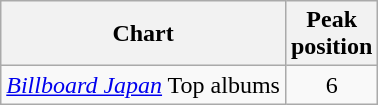<table class="wikitable sortable">
<tr>
<th>Chart</th>
<th>Peak<br>position</th>
</tr>
<tr>
<td><em><a href='#'>Billboard Japan</a></em> Top albums</td>
<td align="center">6</td>
</tr>
</table>
